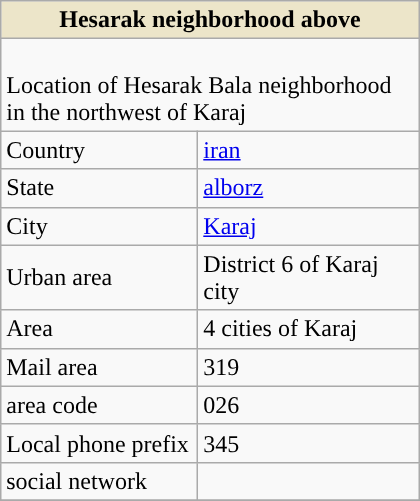<table class="prettytable" border="1" width="280" cellpadding="2" cellspacing="0" align="right" style="margin-right:0em;margin-bottom:1em">
<tr>
<th colspan="2" style="background:#ECE5C9;color:#000000"><strong>Hesarak neighborhood above</strong></th>
</tr>
<tr>
<td colspan="2"><br>Location of Hesarak Bala neighborhood in the northwest of Karaj</td>
</tr>
<tr>
<td>Country</td>
<td><a href='#'>iran</a></td>
</tr>
<tr>
<td>State</td>
<td><a href='#'>alborz</a></td>
</tr>
<tr>
<td>City</td>
<td><a href='#'>Karaj</a></td>
</tr>
<tr>
<td>Urban area</td>
<td>District 6 of Karaj city</td>
</tr>
<tr>
<td>Area</td>
<td>4 cities of Karaj</td>
</tr>
<tr>
<td>Mail area</td>
<td>319</td>
</tr>
<tr>
<td>area code</td>
<td>026</td>
</tr>
<tr>
<td>Local phone prefix</td>
<td>345</td>
</tr>
<tr>
<td>social network</td>
<td></td>
</tr>
<tr>
</tr>
</table>
